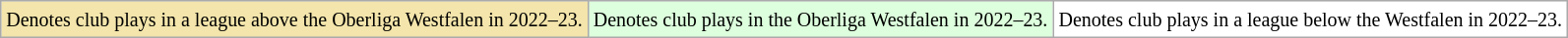<table class="wikitable" align="center">
<tr>
<td style="background:#F3E5AB"><small>Denotes club plays in a league above the Oberliga Westfalen in 2022–23.</small></td>
<td style="background:#ddffdd"><small>Denotes club plays in the Oberliga Westfalen in 2022–23.</small></td>
<td style="background:#FFFFFF"><small>Denotes club plays in a league below the Westfalen in 2022–23.</small></td>
</tr>
</table>
